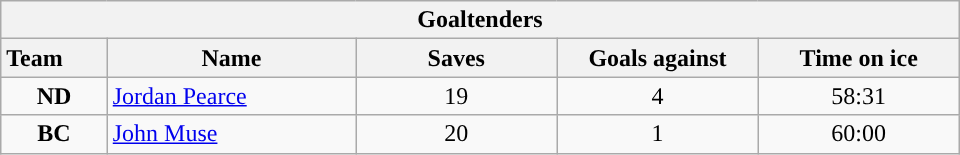<table class="wikitable" style="width:40em; text-align:right;">
<tr>
<th colspan=5>Goaltenders</th>
</tr>
<tr>
<th style="width:4em; text-align:left;">Team</th>
<th style="width:10em;">Name</th>
<th style="width:8em;">Saves</th>
<th style="width:8em;">Goals against</th>
<th style="width:8em;">Time on ice</th>
</tr>
<tr>
<td align=center><strong>ND</strong></td>
<td style="text-align:left;"><a href='#'>Jordan Pearce</a></td>
<td align=center>19</td>
<td align=center>4</td>
<td align=center>58:31</td>
</tr>
<tr>
<td align=center><strong>BC</strong></td>
<td style="text-align:left;"><a href='#'>John Muse</a></td>
<td align=center>20</td>
<td align=center>1</td>
<td align=center>60:00</td>
</tr>
</table>
